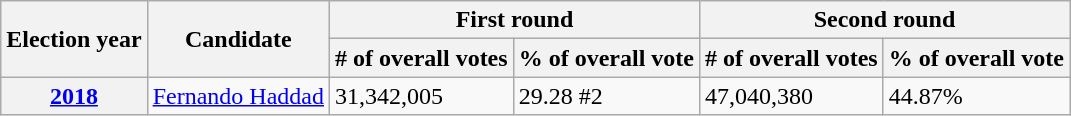<table class=wikitable>
<tr>
<th rowspan=2>Election year</th>
<th rowspan=2>Candidate</th>
<th colspan=2>First round</th>
<th colspan=2>Second round</th>
</tr>
<tr>
<th># of overall votes</th>
<th>% of overall vote</th>
<th># of overall votes</th>
<th>% of overall vote</th>
</tr>
<tr>
<th><a href='#'>2018</a></th>
<td><a href='#'>Fernando Haddad</a></td>
<td>31,342,005</td>
<td>29.28 #2</td>
<td>47,040,380</td>
<td>44.87%</td>
</tr>
</table>
